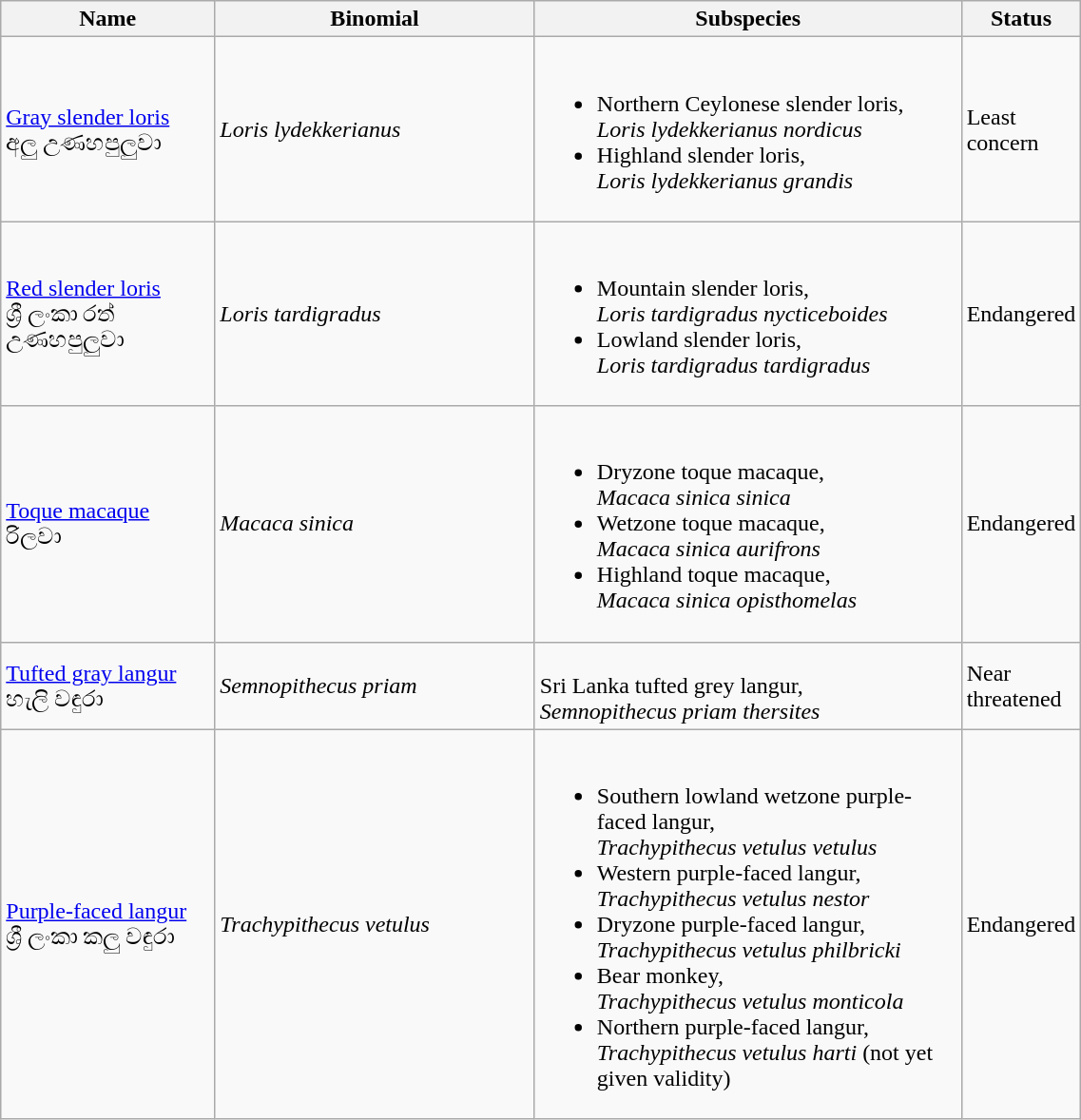<table width=60% class="wikitable">
<tr>
<th width=20%>Name</th>
<th width=30%>Binomial</th>
<th width=40%>Subspecies</th>
<th width=20%>Status</th>
</tr>
<tr>
<td><a href='#'>Gray slender loris</a><br>අලු උණහපුලුවා<br></td>
<td><em>Loris lydekkerianus</em></td>
<td><br><ul><li>Northern Ceylonese slender loris,<br><em>Loris lydekkerianus nordicus</em></li><li>Highland slender loris,<br><em>Loris lydekkerianus grandis</em></li></ul></td>
<td>Least concern</td>
</tr>
<tr>
<td><a href='#'>Red slender loris</a><br>ශ්‍රී ලංකා රත් උණහපුලුවා<br></td>
<td><em>Loris tardigradus</em></td>
<td><br><ul><li>Mountain slender loris,<br><em>Loris tardigradus nycticeboides</em></li><li>Lowland slender loris,<br><em>Loris tardigradus tardigradus</em></li></ul></td>
<td>Endangered</td>
</tr>
<tr>
<td><a href='#'>Toque macaque</a><br>රිලවා<br></td>
<td><em>Macaca sinica</em></td>
<td><br><ul><li>Dryzone toque macaque,<br><em>Macaca sinica sinica</em></li><li>Wetzone toque macaque,<br><em>Macaca sinica aurifrons</em></li><li>Highland toque macaque,<br><em>Macaca sinica opisthomelas</em></li></ul></td>
<td>Endangered</td>
</tr>
<tr>
<td><a href='#'>Tufted gray langur</a><br>හැලි වඳුරා<br></td>
<td><em>Semnopithecus priam</em></td>
<td><br>Sri Lanka tufted grey langur,<br><em>Semnopithecus priam thersites</em></td>
<td>Near threatened</td>
</tr>
<tr>
<td><a href='#'>Purple-faced langur</a><br>ශ්‍රී ලංකා කලු වඳුරා<br></td>
<td><em>Trachypithecus vetulus</em></td>
<td><br><ul><li>Southern lowland wetzone purple-faced langur,<br><em>Trachypithecus vetulus vetulus</em></li><li>Western purple-faced langur,<br><em>Trachypithecus vetulus nestor</em></li><li>Dryzone purple-faced langur,<br><em>Trachypithecus vetulus philbricki</em></li><li>Bear monkey,<br><em>Trachypithecus vetulus monticola</em></li><li>Northern purple-faced langur,<br><em>Trachypithecus vetulus harti</em> (not yet given validity)</li></ul></td>
<td>Endangered</td>
</tr>
</table>
